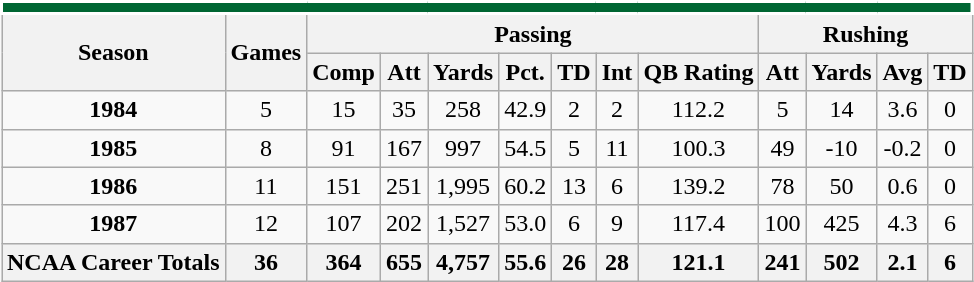<table class=wikitable style="text-align:center;">
<tr>
<td ! colspan=15 style="background: #006633; border: 2px solid white; color:white;"></td>
</tr>
<tr>
<th rowspan=2>Season</th>
<th rowspan=2>Games</th>
<th colspan=7>Passing</th>
<th colspan=4>Rushing</th>
</tr>
<tr>
<th>Comp</th>
<th>Att</th>
<th>Yards</th>
<th>Pct.</th>
<th>TD</th>
<th>Int</th>
<th>QB Rating</th>
<th>Att</th>
<th>Yards</th>
<th>Avg</th>
<th>TD</th>
</tr>
<tr>
<td><strong>1984</strong></td>
<td>5</td>
<td>15</td>
<td>35</td>
<td>258</td>
<td>42.9</td>
<td>2</td>
<td>2</td>
<td>112.2</td>
<td>5</td>
<td>14</td>
<td>3.6</td>
<td>0</td>
</tr>
<tr>
<td><strong>1985</strong></td>
<td>8</td>
<td>91</td>
<td>167</td>
<td>997</td>
<td>54.5</td>
<td>5</td>
<td>11</td>
<td>100.3</td>
<td>49</td>
<td>-10</td>
<td>-0.2</td>
<td>0</td>
</tr>
<tr>
<td><strong>1986</strong></td>
<td>11</td>
<td>151</td>
<td>251</td>
<td>1,995</td>
<td>60.2</td>
<td>13</td>
<td>6</td>
<td>139.2</td>
<td>78</td>
<td>50</td>
<td>0.6</td>
<td>0</td>
</tr>
<tr>
<td><strong>1987</strong></td>
<td>12</td>
<td>107</td>
<td>202</td>
<td>1,527</td>
<td>53.0</td>
<td>6</td>
<td>9</td>
<td>117.4</td>
<td>100</td>
<td>425</td>
<td>4.3</td>
<td>6</td>
</tr>
<tr>
<th>NCAA Career Totals</th>
<th>36</th>
<th>364</th>
<th>655</th>
<th>4,757</th>
<th>55.6</th>
<th>26</th>
<th>28</th>
<th>121.1</th>
<th>241</th>
<th>502</th>
<th>2.1</th>
<th>6</th>
</tr>
</table>
